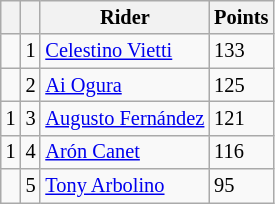<table class="wikitable" style="font-size: 85%;">
<tr>
<th></th>
<th></th>
<th>Rider</th>
<th>Points</th>
</tr>
<tr>
<td></td>
<td align=center>1</td>
<td> <a href='#'>Celestino Vietti</a></td>
<td align=left>133</td>
</tr>
<tr>
<td></td>
<td align=center>2</td>
<td> <a href='#'>Ai Ogura</a></td>
<td align=left>125</td>
</tr>
<tr>
<td> 1</td>
<td align=center>3</td>
<td> <a href='#'>Augusto Fernández</a></td>
<td align=left>121</td>
</tr>
<tr>
<td> 1</td>
<td align=center>4</td>
<td> <a href='#'>Arón Canet</a></td>
<td align=left>116</td>
</tr>
<tr>
<td></td>
<td align=center>5</td>
<td> <a href='#'>Tony Arbolino</a></td>
<td align=left>95</td>
</tr>
</table>
